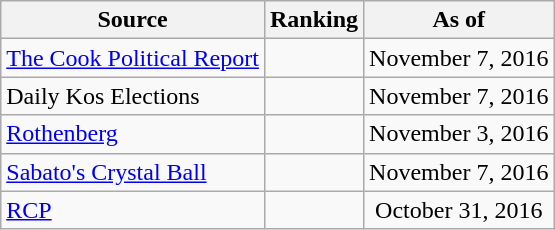<table class="wikitable" style="text-align:center">
<tr>
<th>Source</th>
<th>Ranking</th>
<th>As of</th>
</tr>
<tr>
<td align=left><a href='#'>The Cook Political Report</a></td>
<td></td>
<td>November 7, 2016</td>
</tr>
<tr>
<td align=left>Daily Kos Elections</td>
<td></td>
<td>November 7, 2016</td>
</tr>
<tr>
<td align=left><a href='#'>Rothenberg</a></td>
<td></td>
<td>November 3, 2016</td>
</tr>
<tr>
<td align=left><a href='#'>Sabato's Crystal Ball</a></td>
<td></td>
<td>November 7, 2016</td>
</tr>
<tr>
<td align="left"><a href='#'>RCP</a></td>
<td></td>
<td>October 31, 2016</td>
</tr>
</table>
